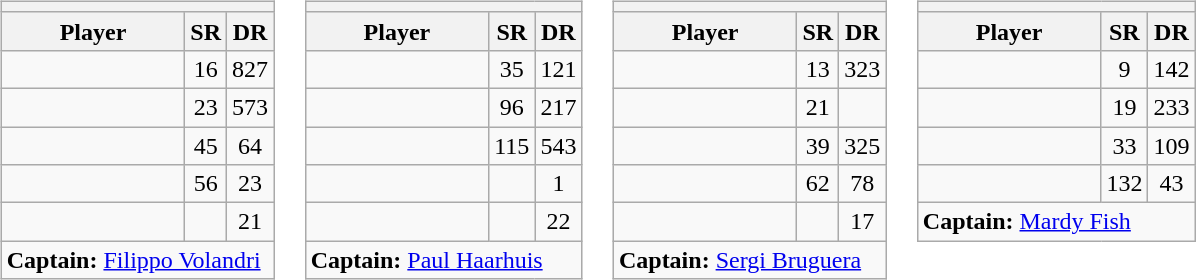<table>
<tr valign=top>
<td><br><table class="wikitable sortable nowrap">
<tr>
<th colspan=3></th>
</tr>
<tr>
<th width=115>Player</th>
<th width=20>SR</th>
<th width=20>DR</th>
</tr>
<tr>
<td></td>
<td align=center>16</td>
<td align=center>827</td>
</tr>
<tr>
<td></td>
<td align=center>23</td>
<td align=center>573</td>
</tr>
<tr>
<td></td>
<td align=center>45</td>
<td align=center>64</td>
</tr>
<tr>
<td></td>
<td align=center>56</td>
<td align=center>23</td>
</tr>
<tr>
<td></td>
<td align=center></td>
<td align=center>21</td>
</tr>
<tr class="sortbottom">
<td colspan=3><strong>Captain:</strong> <a href='#'>Filippo Volandri</a></td>
</tr>
</table>
</td>
<td><br><table class="wikitable sortable nowrap">
<tr>
<th colspan=3></th>
</tr>
<tr>
<th width=115>Player</th>
<th width=20>SR</th>
<th width=20>DR</th>
</tr>
<tr>
<td></td>
<td align=center>35</td>
<td align=center>121</td>
</tr>
<tr>
<td></td>
<td align=center>96</td>
<td align=center>217</td>
</tr>
<tr>
<td></td>
<td align=center>115</td>
<td align=center>543</td>
</tr>
<tr>
<td></td>
<td align=center></td>
<td align=center>1</td>
</tr>
<tr>
<td></td>
<td align=center></td>
<td align=center>22</td>
</tr>
<tr class="sortbottom">
<td colspan=3><strong>Captain:</strong> <a href='#'>Paul Haarhuis</a></td>
</tr>
</table>
</td>
<td><br><table class="wikitable sortable nowrap">
<tr>
<th colspan=3></th>
</tr>
<tr>
<th width=115>Player</th>
<th width=20>SR</th>
<th width=20>DR</th>
</tr>
<tr>
<td></td>
<td align=center>13</td>
<td align=center>323</td>
</tr>
<tr>
<td></td>
<td align=center>21</td>
<td align=center></td>
</tr>
<tr>
<td></td>
<td align=center>39</td>
<td align=center>325</td>
</tr>
<tr>
<td></td>
<td align=center>62</td>
<td align=center>78</td>
</tr>
<tr>
<td></td>
<td align=center></td>
<td align=center>17</td>
</tr>
<tr class="sortbottom">
<td colspan=3><strong>Captain:</strong> <a href='#'>Sergi Bruguera</a></td>
</tr>
</table>
</td>
<td><br><table class="wikitable sortable nowrap">
<tr>
<th colspan=3></th>
</tr>
<tr>
<th width=115>Player</th>
<th width=20>SR</th>
<th width=20>DR</th>
</tr>
<tr>
<td></td>
<td align=center>9</td>
<td align=center>142</td>
</tr>
<tr>
<td></td>
<td align=center>19</td>
<td align=center>233</td>
</tr>
<tr>
<td></td>
<td align=center>33</td>
<td align=center>109</td>
</tr>
<tr>
<td></td>
<td align=center>132</td>
<td align=center>43</td>
</tr>
<tr class="sortbottom">
<td colspan=3><strong>Captain:</strong> <a href='#'>Mardy Fish</a></td>
</tr>
</table>
</td>
</tr>
</table>
